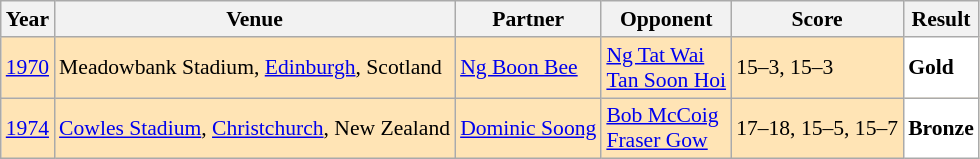<table class="sortable wikitable" style="font-size: 90%;">
<tr>
<th>Year</th>
<th>Venue</th>
<th>Partner</th>
<th>Opponent</th>
<th>Score</th>
<th>Result</th>
</tr>
<tr style="background:#FFE4B5">
<td align="center"><a href='#'>1970</a></td>
<td align="left">Meadowbank Stadium, <a href='#'>Edinburgh</a>, Scotland</td>
<td align="left"> <a href='#'>Ng Boon Bee</a></td>
<td align="left"> <a href='#'>Ng Tat Wai</a><br> <a href='#'>Tan Soon Hoi</a></td>
<td align="left">15–3, 15–3</td>
<td style="text-align:left; background:white"> <strong>Gold</strong></td>
</tr>
<tr style="background:#FFE4B5">
<td align="center"><a href='#'>1974</a></td>
<td align="left"><a href='#'>Cowles Stadium</a>, <a href='#'>Christchurch</a>, New Zealand</td>
<td align="left"> <a href='#'>Dominic Soong</a></td>
<td align="left"> <a href='#'>Bob McCoig</a><br> <a href='#'>Fraser Gow</a></td>
<td align="left">17–18, 15–5, 15–7</td>
<td style="text-align:left; background:white"> <strong>Bronze</strong></td>
</tr>
</table>
